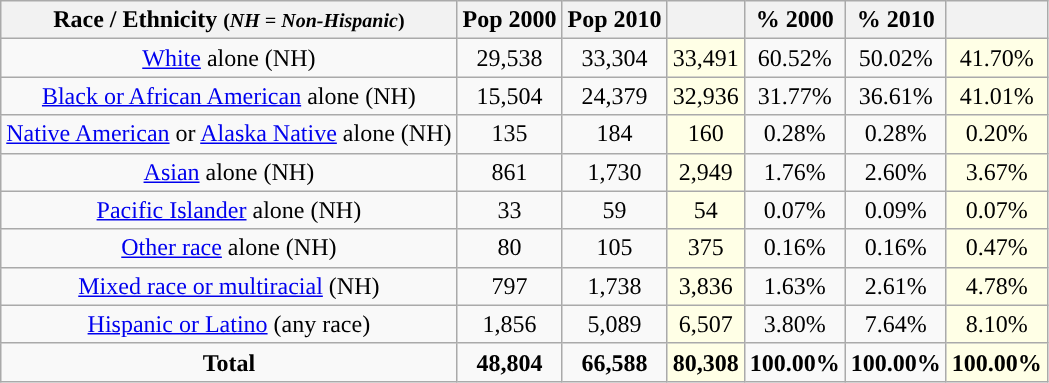<table class="wikitable" style="text-align:center;">
<tr>
<th>Race / Ethnicity <small>(<em>NH = Non-Hispanic</em>)</small></th>
<th>Pop 2000</th>
<th>Pop 2010</th>
<th></th>
<th>% 2000</th>
<th>% 2010</th>
<th></th>
</tr>
<tr>
<td><a href='#'>White</a> alone (NH)</td>
<td>29,538</td>
<td>33,304</td>
<td style='background: #ffffe6;'>33,491</td>
<td>60.52%</td>
<td>50.02%</td>
<td style='background: #ffffe6;'>41.70%</td>
</tr>
<tr>
<td><a href='#'>Black or African American</a> alone (NH)</td>
<td>15,504</td>
<td>24,379</td>
<td style='background: #ffffe6;'>32,936</td>
<td>31.77%</td>
<td>36.61%</td>
<td style='background: #ffffe6;'>41.01%</td>
</tr>
<tr>
<td><a href='#'>Native American</a> or <a href='#'>Alaska Native</a> alone (NH)</td>
<td>135</td>
<td>184</td>
<td style='background: #ffffe6;'>160</td>
<td>0.28%</td>
<td>0.28%</td>
<td style='background: #ffffe6;'>0.20%</td>
</tr>
<tr>
<td><a href='#'>Asian</a> alone (NH)</td>
<td>861</td>
<td>1,730</td>
<td style='background: #ffffe6;'>2,949</td>
<td>1.76%</td>
<td>2.60%</td>
<td style='background: #ffffe6;'>3.67%</td>
</tr>
<tr>
<td><a href='#'>Pacific Islander</a> alone (NH)</td>
<td>33</td>
<td>59</td>
<td style='background: #ffffe6;'>54</td>
<td>0.07%</td>
<td>0.09%</td>
<td style='background: #ffffe6;'>0.07%</td>
</tr>
<tr>
<td><a href='#'>Other race</a> alone (NH)</td>
<td>80</td>
<td>105</td>
<td style='background: #ffffe6;'>375</td>
<td>0.16%</td>
<td>0.16%</td>
<td style='background: #ffffe6;'>0.47%</td>
</tr>
<tr>
<td><a href='#'>Mixed race or multiracial</a> (NH)</td>
<td>797</td>
<td>1,738</td>
<td style='background: #ffffe6;'>3,836</td>
<td>1.63%</td>
<td>2.61%</td>
<td style='background: #ffffe6;'>4.78%</td>
</tr>
<tr>
<td><a href='#'>Hispanic or Latino</a> (any race)</td>
<td>1,856</td>
<td>5,089</td>
<td style='background: #ffffe6;'>6,507</td>
<td>3.80%</td>
<td>7.64%</td>
<td style='background: #ffffe6;'>8.10%</td>
</tr>
<tr>
<td><strong>Total</strong></td>
<td><strong>48,804</strong></td>
<td><strong>66,588</strong></td>
<td style='background: #ffffe6;'><strong>80,308</strong></td>
<td><strong>100.00%</strong></td>
<td><strong>100.00%</strong></td>
<td style='background: #ffffe6;'><strong>100.00%</strong></td>
</tr>
</table>
